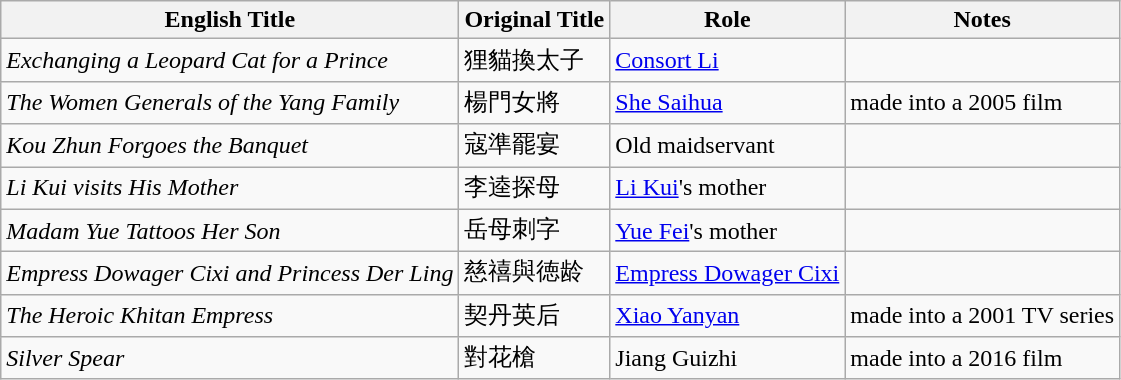<table class="wikitable sortable">
<tr>
<th>English Title</th>
<th>Original Title</th>
<th>Role</th>
<th class="unsortable">Notes</th>
</tr>
<tr>
<td><em>Exchanging a Leopard Cat for a Prince</em></td>
<td>狸貓換太子</td>
<td><a href='#'>Consort Li</a></td>
<td></td>
</tr>
<tr>
<td><em>The Women Generals of the Yang Family</em></td>
<td>楊門女將</td>
<td><a href='#'>She Saihua</a></td>
<td>made into a 2005 film</td>
</tr>
<tr>
<td><em>Kou Zhun Forgoes the Banquet</em></td>
<td>寇準罷宴</td>
<td>Old maidservant</td>
<td></td>
</tr>
<tr>
<td><em>Li Kui visits His Mother</em></td>
<td>李逵探母</td>
<td><a href='#'>Li Kui</a>'s mother</td>
<td></td>
</tr>
<tr>
<td><em>Madam Yue Tattoos Her Son</em></td>
<td>岳母刺字</td>
<td><a href='#'>Yue Fei</a>'s mother</td>
<td></td>
</tr>
<tr>
<td><em>Empress Dowager Cixi and Princess Der Ling</em></td>
<td>慈禧與徳龄</td>
<td><a href='#'>Empress Dowager Cixi</a></td>
<td></td>
</tr>
<tr>
<td><em>The Heroic Khitan Empress</em></td>
<td>契丹英后</td>
<td><a href='#'>Xiao Yanyan</a></td>
<td>made into a 2001 TV series</td>
</tr>
<tr>
<td><em>Silver Spear</em></td>
<td>對花槍</td>
<td>Jiang Guizhi</td>
<td>made into a 2016 film</td>
</tr>
</table>
